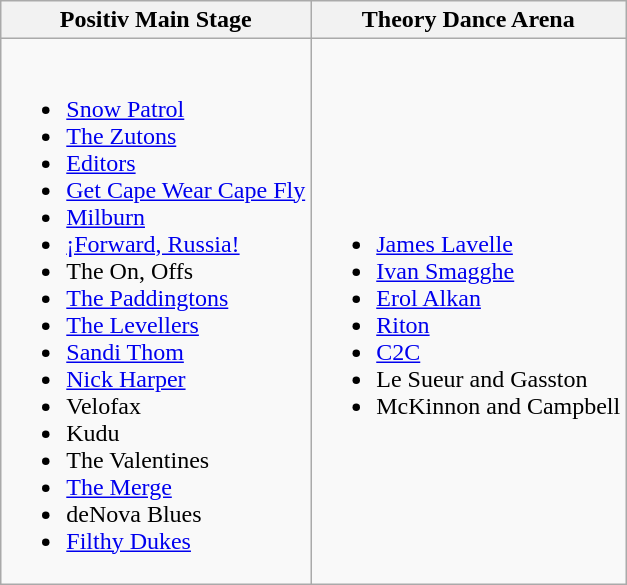<table class="wikitable">
<tr>
<th>Positiv Main Stage</th>
<th>Theory Dance Arena</th>
</tr>
<tr>
<td><br><ul><li><a href='#'>Snow Patrol</a></li><li><a href='#'>The Zutons</a></li><li><a href='#'>Editors</a></li><li><a href='#'>Get Cape Wear Cape Fly</a></li><li><a href='#'>Milburn</a></li><li><a href='#'>¡Forward, Russia!</a></li><li>The On, Offs</li><li><a href='#'>The Paddingtons</a></li><li><a href='#'>The Levellers</a></li><li><a href='#'>Sandi Thom</a></li><li><a href='#'>Nick Harper</a></li><li>Velofax</li><li>Kudu</li><li>The Valentines</li><li><a href='#'>The Merge</a></li><li>deNova Blues</li><li><a href='#'>Filthy Dukes</a></li></ul></td>
<td><br><ul><li><a href='#'>James Lavelle</a></li><li><a href='#'>Ivan Smagghe</a></li><li><a href='#'>Erol Alkan</a></li><li><a href='#'>Riton</a></li><li><a href='#'>C2C</a></li><li>Le Sueur and Gasston</li><li>McKinnon and Campbell</li></ul></td>
</tr>
</table>
